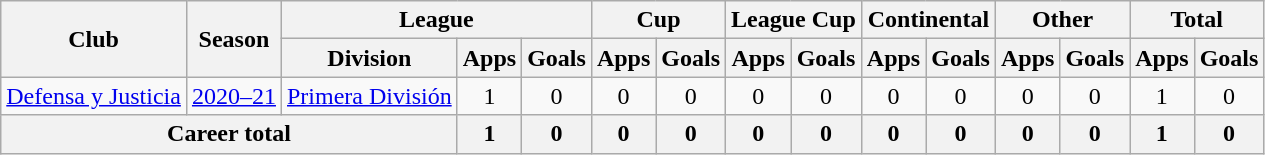<table class="wikitable" style="text-align:center">
<tr>
<th rowspan="2">Club</th>
<th rowspan="2">Season</th>
<th colspan="3">League</th>
<th colspan="2">Cup</th>
<th colspan="2">League Cup</th>
<th colspan="2">Continental</th>
<th colspan="2">Other</th>
<th colspan="2">Total</th>
</tr>
<tr>
<th>Division</th>
<th>Apps</th>
<th>Goals</th>
<th>Apps</th>
<th>Goals</th>
<th>Apps</th>
<th>Goals</th>
<th>Apps</th>
<th>Goals</th>
<th>Apps</th>
<th>Goals</th>
<th>Apps</th>
<th>Goals</th>
</tr>
<tr>
<td rowspan="1"><a href='#'>Defensa y Justicia</a></td>
<td><a href='#'>2020–21</a></td>
<td rowspan="1"><a href='#'>Primera División</a></td>
<td>1</td>
<td>0</td>
<td>0</td>
<td>0</td>
<td>0</td>
<td>0</td>
<td>0</td>
<td>0</td>
<td>0</td>
<td>0</td>
<td>1</td>
<td>0</td>
</tr>
<tr>
<th colspan="3">Career total</th>
<th>1</th>
<th>0</th>
<th>0</th>
<th>0</th>
<th>0</th>
<th>0</th>
<th>0</th>
<th>0</th>
<th>0</th>
<th>0</th>
<th>1</th>
<th>0</th>
</tr>
</table>
